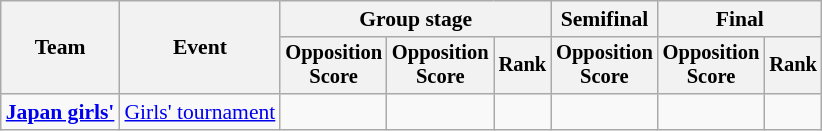<table class="wikitable" style="font-size:90%">
<tr>
<th rowspan=2>Team</th>
<th rowspan=2>Event</th>
<th colspan=3>Group stage</th>
<th>Semifinal</th>
<th colspan=2>Final</th>
</tr>
<tr style="font-size:95%">
<th>Opposition<br>Score</th>
<th>Opposition<br>Score</th>
<th>Rank</th>
<th>Opposition<br>Score</th>
<th>Opposition<br>Score</th>
<th>Rank</th>
</tr>
<tr align=center>
<td align=left><strong><a href='#'>Japan girls'</a></strong></td>
<td align=left><a href='#'>Girls' tournament</a></td>
<td></td>
<td></td>
<td></td>
<td></td>
<td></td>
<td></td>
</tr>
</table>
